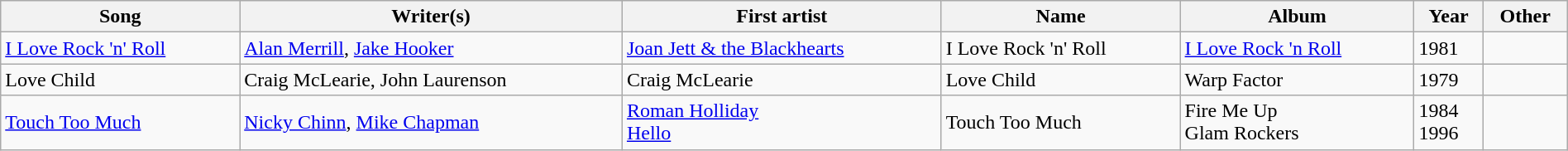<table class="wikitable sortable" style="margin:0.5em auto; clear: both; text-align: left; width:100%">
<tr>
<th>Song</th>
<th>Writer(s)</th>
<th>First artist</th>
<th>Name</th>
<th>Album</th>
<th>Year</th>
<th>Other</th>
</tr>
<tr>
<td><a href='#'>I Love Rock 'n' Roll</a></td>
<td><a href='#'>Alan Merrill</a>, <a href='#'>Jake Hooker</a></td>
<td><a href='#'>Joan Jett & the Blackhearts</a></td>
<td>I Love Rock 'n' Roll</td>
<td><a href='#'>I Love Rock 'n Roll</a></td>
<td>1981</td>
<td></td>
</tr>
<tr>
<td>Love Child</td>
<td>Craig McLearie, John Laurenson</td>
<td>Craig McLearie</td>
<td>Love Child</td>
<td>Warp Factor</td>
<td>1979</td>
<td></td>
</tr>
<tr>
<td><a href='#'>Touch Too Much</a></td>
<td><a href='#'>Nicky Chinn</a>, <a href='#'>Mike Chapman</a></td>
<td><a href='#'>Roman Holliday</a><br><a href='#'>Hello</a></td>
<td>Touch Too Much</td>
<td>Fire Me Up <br>Glam Rockers</td>
<td>1984<br>1996</td>
<td></td>
</tr>
</table>
